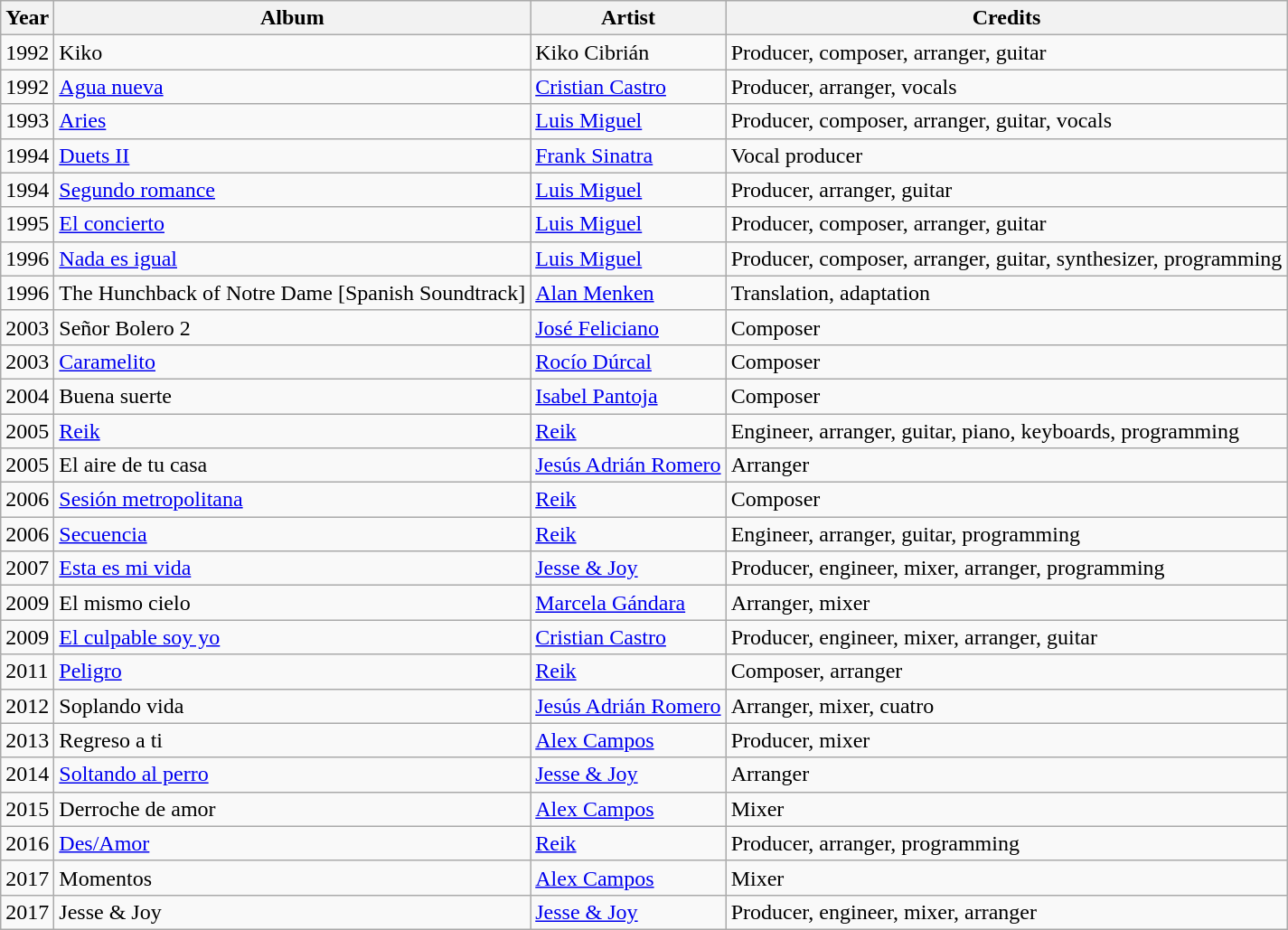<table class="wikitable">
<tr>
<th>Year</th>
<th>Album</th>
<th>Artist</th>
<th>Credits</th>
</tr>
<tr>
<td>1992</td>
<td>Kiko</td>
<td>Kiko Cibrián</td>
<td>Producer, composer, arranger, guitar</td>
</tr>
<tr>
<td>1992</td>
<td><a href='#'>Agua nueva</a></td>
<td><a href='#'>Cristian Castro</a></td>
<td>Producer, arranger, vocals</td>
</tr>
<tr>
<td>1993</td>
<td><a href='#'>Aries</a></td>
<td><a href='#'>Luis Miguel</a></td>
<td>Producer, composer, arranger, guitar, vocals</td>
</tr>
<tr>
<td>1994</td>
<td><a href='#'>Duets II</a></td>
<td><a href='#'>Frank Sinatra</a></td>
<td>Vocal producer</td>
</tr>
<tr>
<td>1994</td>
<td><a href='#'>Segundo romance</a></td>
<td><a href='#'>Luis Miguel</a></td>
<td>Producer, arranger, guitar</td>
</tr>
<tr>
<td>1995</td>
<td><a href='#'>El concierto</a></td>
<td><a href='#'>Luis Miguel</a></td>
<td>Producer, composer, arranger, guitar</td>
</tr>
<tr>
<td>1996</td>
<td><a href='#'>Nada es igual</a></td>
<td><a href='#'>Luis Miguel</a></td>
<td>Producer, composer, arranger, guitar, synthesizer, programming</td>
</tr>
<tr>
<td>1996</td>
<td>The Hunchback of Notre Dame [Spanish Soundtrack]</td>
<td><a href='#'>Alan Menken</a></td>
<td>Translation, adaptation</td>
</tr>
<tr>
<td>2003</td>
<td>Señor Bolero 2</td>
<td><a href='#'>José Feliciano</a></td>
<td>Composer</td>
</tr>
<tr>
<td>2003</td>
<td><a href='#'>Caramelito</a></td>
<td><a href='#'>Rocío Dúrcal</a></td>
<td>Composer</td>
</tr>
<tr>
<td>2004</td>
<td>Buena suerte</td>
<td><a href='#'>Isabel Pantoja</a></td>
<td>Composer</td>
</tr>
<tr>
<td>2005</td>
<td><a href='#'>Reik</a></td>
<td><a href='#'>Reik</a></td>
<td>Engineer, arranger, guitar, piano, keyboards, programming</td>
</tr>
<tr>
<td>2005</td>
<td>El aire de tu casa</td>
<td><a href='#'>Jesús Adrián Romero</a></td>
<td>Arranger</td>
</tr>
<tr>
<td>2006</td>
<td><a href='#'>Sesión metropolitana</a></td>
<td><a href='#'>Reik</a></td>
<td>Composer</td>
</tr>
<tr>
<td>2006</td>
<td><a href='#'>Secuencia</a></td>
<td><a href='#'>Reik</a></td>
<td>Engineer, arranger, guitar, programming</td>
</tr>
<tr>
<td>2007</td>
<td><a href='#'>Esta es mi vida</a></td>
<td><a href='#'>Jesse & Joy</a></td>
<td>Producer, engineer, mixer, arranger, programming</td>
</tr>
<tr>
<td>2009</td>
<td>El mismo cielo</td>
<td><a href='#'>Marcela Gándara</a></td>
<td>Arranger, mixer</td>
</tr>
<tr>
<td>2009</td>
<td><a href='#'>El culpable soy yo</a></td>
<td><a href='#'>Cristian Castro</a></td>
<td>Producer, engineer, mixer, arranger, guitar</td>
</tr>
<tr>
<td>2011</td>
<td><a href='#'>Peligro</a></td>
<td><a href='#'>Reik</a></td>
<td>Composer, arranger</td>
</tr>
<tr>
<td>2012</td>
<td>Soplando vida</td>
<td><a href='#'>Jesús Adrián Romero</a></td>
<td>Arranger, mixer, cuatro</td>
</tr>
<tr>
<td>2013</td>
<td>Regreso a ti</td>
<td><a href='#'>Alex Campos</a></td>
<td>Producer, mixer</td>
</tr>
<tr>
<td>2014</td>
<td><a href='#'>Soltando al perro</a></td>
<td><a href='#'>Jesse & Joy</a></td>
<td>Arranger</td>
</tr>
<tr>
<td>2015</td>
<td>Derroche de amor</td>
<td><a href='#'>Alex Campos</a></td>
<td>Mixer</td>
</tr>
<tr>
<td>2016</td>
<td><a href='#'>Des/Amor</a></td>
<td><a href='#'>Reik</a></td>
<td>Producer, arranger, programming</td>
</tr>
<tr>
<td>2017</td>
<td>Momentos</td>
<td><a href='#'>Alex Campos</a></td>
<td>Mixer</td>
</tr>
<tr>
<td>2017</td>
<td>Jesse & Joy</td>
<td><a href='#'>Jesse & Joy</a></td>
<td>Producer, engineer, mixer, arranger</td>
</tr>
</table>
